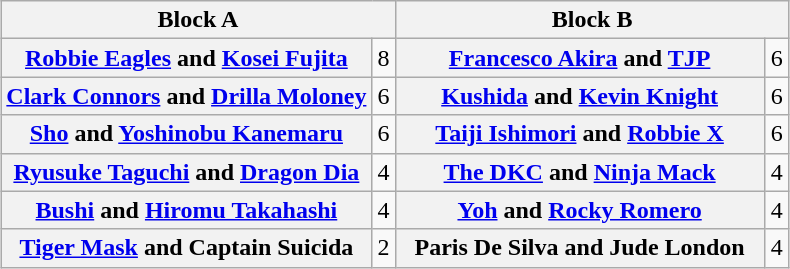<table class="wikitable" style="margin: 1em auto 1em auto;text-align:center">
<tr>
<th colspan="2" style="width:50%">Block A</th>
<th colspan="2" style="width:50%">Block B</th>
</tr>
<tr>
<th><a href='#'>Robbie Eagles</a> and <a href='#'>Kosei Fujita</a></th>
<td>8</td>
<th><a href='#'>Francesco Akira</a> and <a href='#'>TJP</a></th>
<td>6</td>
</tr>
<tr>
<th><a href='#'>Clark Connors</a> and <a href='#'>Drilla Moloney</a></th>
<td>6</td>
<th><a href='#'>Kushida</a> and <a href='#'>Kevin Knight</a></th>
<td>6</td>
</tr>
<tr>
<th><a href='#'>Sho</a> and <a href='#'>Yoshinobu Kanemaru</a></th>
<td>6</td>
<th><a href='#'>Taiji Ishimori</a> and <a href='#'>Robbie X</a></th>
<td>6</td>
</tr>
<tr>
<th><a href='#'>Ryusuke Taguchi</a> and <a href='#'>Dragon Dia</a></th>
<td>4</td>
<th><a href='#'>The DKC</a> and <a href='#'>Ninja Mack</a></th>
<td>4</td>
</tr>
<tr>
<th><a href='#'>Bushi</a> and <a href='#'>Hiromu Takahashi</a></th>
<td>4</td>
<th><a href='#'>Yoh</a> and <a href='#'>Rocky Romero</a></th>
<td>4</td>
</tr>
<tr>
<th><a href='#'>Tiger Mask</a> and Captain Suicida</th>
<td>2</td>
<th>Paris De Silva and Jude London</th>
<td>4</td>
</tr>
</table>
